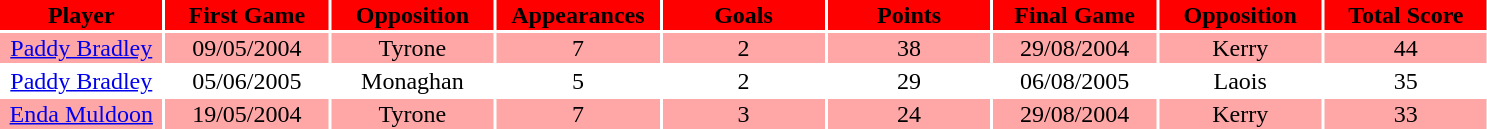<table>
<tr bgcolor=#FF0000>
<th width=10%>Player</th>
<th width=10%>First Game</th>
<th width=10%>Opposition</th>
<th width=10%>Appearances</th>
<th width=10%>Goals</th>
<th width=10%>Points</th>
<th width=10%>Final Game</th>
<th width=10%>Opposition</th>
<th width=10%>Total Score</th>
</tr>
<tr bgcolor=#FFA7A7>
<td align=center><a href='#'>Paddy Bradley</a></td>
<td align=center>09/05/2004</td>
<td align=center>Tyrone</td>
<td align=center>7</td>
<td align=center>2</td>
<td align=center>38</td>
<td align=center>29/08/2004</td>
<td align=center>Kerry</td>
<td align=center>44</td>
</tr>
<tr bgcolor=#FFFFFF>
<td align=center><a href='#'>Paddy Bradley</a></td>
<td align=center>05/06/2005</td>
<td align=center>Monaghan</td>
<td align=center>5</td>
<td align=center>2</td>
<td align=center>29</td>
<td align=center>06/08/2005</td>
<td align=center>Laois</td>
<td align=center>35</td>
</tr>
<tr bgcolor=#FFA7A7>
<td align=center><a href='#'>Enda Muldoon</a></td>
<td align=center>19/05/2004</td>
<td align=center>Tyrone</td>
<td align=center>7</td>
<td align=center>3</td>
<td align=center>24</td>
<td align=center>29/08/2004</td>
<td align=center>Kerry</td>
<td align=center>33</td>
</tr>
</table>
